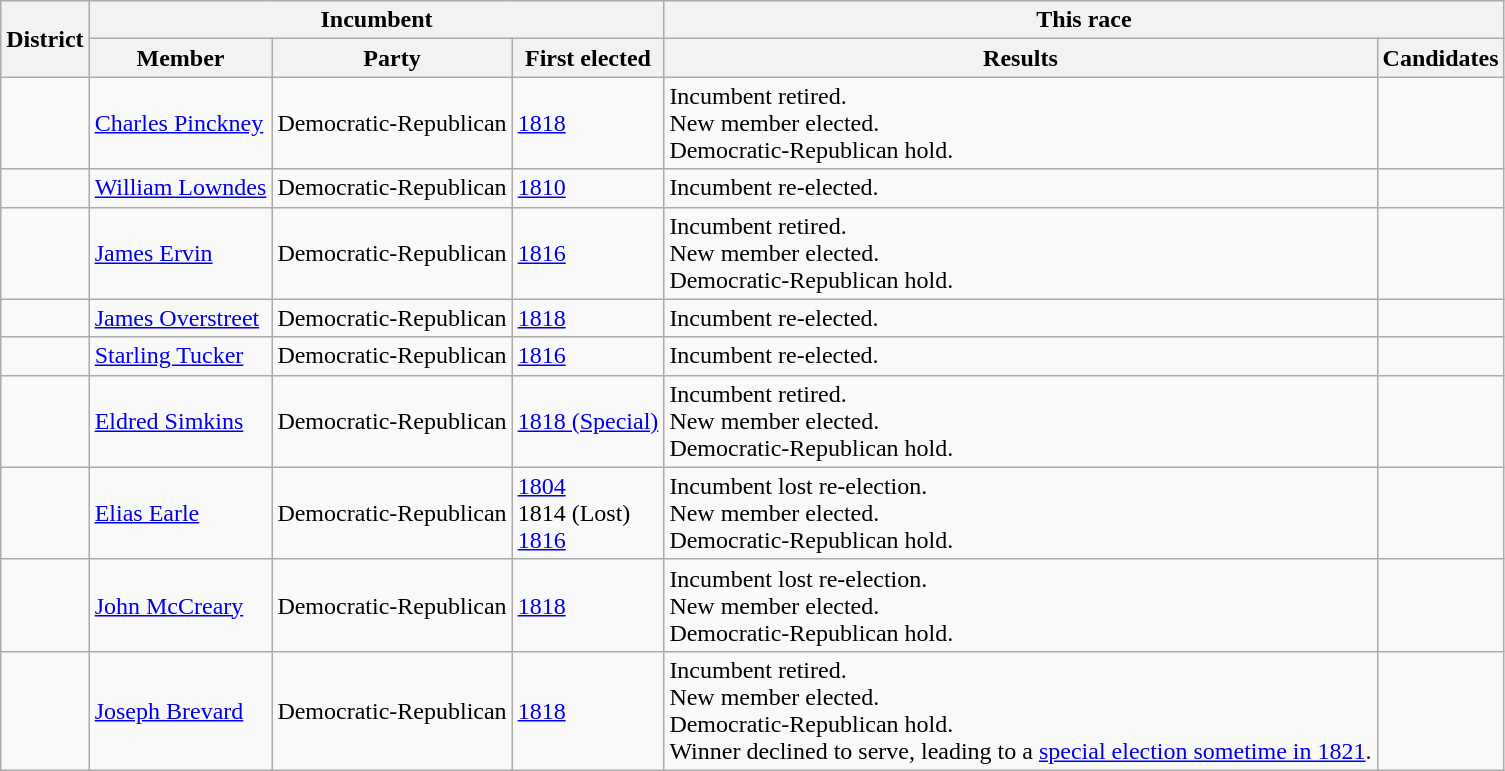<table class=wikitable>
<tr>
<th rowspan=2>District</th>
<th colspan=3>Incumbent</th>
<th colspan=2>This race</th>
</tr>
<tr>
<th>Member</th>
<th>Party</th>
<th>First elected</th>
<th>Results</th>
<th>Candidates</th>
</tr>
<tr>
<td></td>
<td><a href='#'>Charles Pinckney</a></td>
<td>Democratic-Republican</td>
<td><a href='#'>1818</a></td>
<td>Incumbent retired.<br>New member elected.<br>Democratic-Republican hold.</td>
<td nowrap></td>
</tr>
<tr>
<td></td>
<td><a href='#'>William Lowndes</a></td>
<td>Democratic-Republican</td>
<td><a href='#'>1810</a></td>
<td>Incumbent re-elected.</td>
<td nowrap></td>
</tr>
<tr>
<td></td>
<td><a href='#'>James Ervin</a></td>
<td>Democratic-Republican</td>
<td><a href='#'>1816</a></td>
<td>Incumbent retired.<br>New member elected.<br>Democratic-Republican hold.</td>
<td nowrap></td>
</tr>
<tr>
<td></td>
<td><a href='#'>James Overstreet</a></td>
<td>Democratic-Republican</td>
<td><a href='#'>1818</a></td>
<td>Incumbent re-elected.</td>
<td nowrap></td>
</tr>
<tr>
<td></td>
<td><a href='#'>Starling Tucker</a></td>
<td>Democratic-Republican</td>
<td><a href='#'>1816</a></td>
<td>Incumbent re-elected.</td>
<td nowrap></td>
</tr>
<tr>
<td></td>
<td><a href='#'>Eldred Simkins</a></td>
<td>Democratic-Republican</td>
<td><a href='#'>1818 (Special)</a></td>
<td>Incumbent retired.<br>New member elected.<br>Democratic-Republican hold.</td>
<td nowrap></td>
</tr>
<tr>
<td></td>
<td><a href='#'>Elias Earle</a></td>
<td>Democratic-Republican</td>
<td><a href='#'>1804</a><br>1814 (Lost)<br><a href='#'>1816</a></td>
<td>Incumbent lost re-election.<br>New member elected.<br>Democratic-Republican hold.</td>
<td nowrap></td>
</tr>
<tr>
<td></td>
<td><a href='#'>John McCreary</a></td>
<td>Democratic-Republican</td>
<td><a href='#'>1818</a></td>
<td>Incumbent lost re-election.<br>New member elected.<br>Democratic-Republican hold.</td>
<td nowrap></td>
</tr>
<tr>
<td></td>
<td><a href='#'>Joseph Brevard</a></td>
<td>Democratic-Republican</td>
<td><a href='#'>1818</a></td>
<td>Incumbent retired.<br>New member elected.<br>Democratic-Republican hold.<br>Winner declined to serve, leading to a <a href='#'>special election sometime in 1821</a>.</td>
<td nowrap></td>
</tr>
</table>
